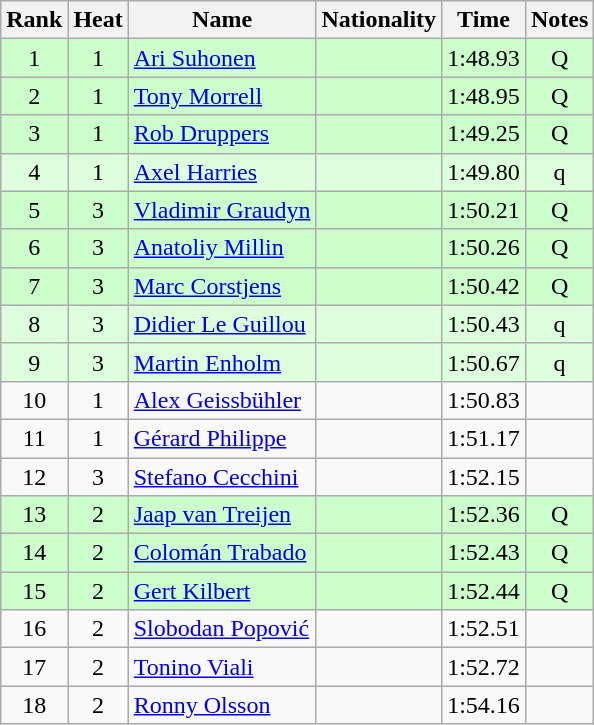<table class="wikitable sortable" style="text-align:center">
<tr>
<th>Rank</th>
<th>Heat</th>
<th>Name</th>
<th>Nationality</th>
<th>Time</th>
<th>Notes</th>
</tr>
<tr bgcolor=ccffcc>
<td>1</td>
<td>1</td>
<td align="left"><a href='#'>Ari Suhonen</a></td>
<td align=left></td>
<td>1:48.93</td>
<td>Q</td>
</tr>
<tr bgcolor=ccffcc>
<td>2</td>
<td>1</td>
<td align="left"><a href='#'>Tony Morrell</a></td>
<td align=left></td>
<td>1:48.95</td>
<td>Q</td>
</tr>
<tr bgcolor=ccffcc>
<td>3</td>
<td>1</td>
<td align="left"><a href='#'>Rob Druppers</a></td>
<td align=left></td>
<td>1:49.25</td>
<td>Q</td>
</tr>
<tr bgcolor=ddffdd>
<td>4</td>
<td>1</td>
<td align="left"><a href='#'>Axel Harries</a></td>
<td align=left></td>
<td>1:49.80</td>
<td>q</td>
</tr>
<tr bgcolor=ccffcc>
<td>5</td>
<td>3</td>
<td align="left"><a href='#'>Vladimir Graudyn</a></td>
<td align=left></td>
<td>1:50.21</td>
<td>Q</td>
</tr>
<tr bgcolor=ccffcc>
<td>6</td>
<td>3</td>
<td align="left"><a href='#'>Anatoliy Millin</a></td>
<td align=left></td>
<td>1:50.26</td>
<td>Q</td>
</tr>
<tr bgcolor=ccffcc>
<td>7</td>
<td>3</td>
<td align="left"><a href='#'>Marc Corstjens</a></td>
<td align=left></td>
<td>1:50.42</td>
<td>Q</td>
</tr>
<tr bgcolor=ddffdd>
<td>8</td>
<td>3</td>
<td align="left"><a href='#'>Didier Le Guillou</a></td>
<td align=left></td>
<td>1:50.43</td>
<td>q</td>
</tr>
<tr bgcolor=ddffdd>
<td>9</td>
<td>3</td>
<td align="left"><a href='#'>Martin Enholm</a></td>
<td align=left></td>
<td>1:50.67</td>
<td>q</td>
</tr>
<tr>
<td>10</td>
<td>1</td>
<td align="left"><a href='#'>Alex Geissbühler</a></td>
<td align=left></td>
<td>1:50.83</td>
<td></td>
</tr>
<tr>
<td>11</td>
<td>1</td>
<td align="left"><a href='#'>Gérard Philippe</a></td>
<td align=left></td>
<td>1:51.17</td>
<td></td>
</tr>
<tr>
<td>12</td>
<td>3</td>
<td align="left"><a href='#'>Stefano Cecchini</a></td>
<td align=left></td>
<td>1:52.15</td>
<td></td>
</tr>
<tr bgcolor=ccffcc>
<td>13</td>
<td>2</td>
<td align="left"><a href='#'>Jaap van Treijen</a></td>
<td align=left></td>
<td>1:52.36</td>
<td>Q</td>
</tr>
<tr bgcolor=ccffcc>
<td>14</td>
<td>2</td>
<td align="left"><a href='#'>Colomán Trabado</a></td>
<td align=left></td>
<td>1:52.43</td>
<td>Q</td>
</tr>
<tr bgcolor=ccffcc>
<td>15</td>
<td>2</td>
<td align="left"><a href='#'>Gert Kilbert</a></td>
<td align=left></td>
<td>1:52.44</td>
<td>Q</td>
</tr>
<tr>
<td>16</td>
<td>2</td>
<td align="left"><a href='#'>Slobodan Popović</a></td>
<td align=left></td>
<td>1:52.51</td>
<td></td>
</tr>
<tr>
<td>17</td>
<td>2</td>
<td align="left"><a href='#'>Tonino Viali</a></td>
<td align=left></td>
<td>1:52.72</td>
<td></td>
</tr>
<tr>
<td>18</td>
<td>2</td>
<td align="left"><a href='#'>Ronny Olsson</a></td>
<td align=left></td>
<td>1:54.16</td>
<td></td>
</tr>
</table>
